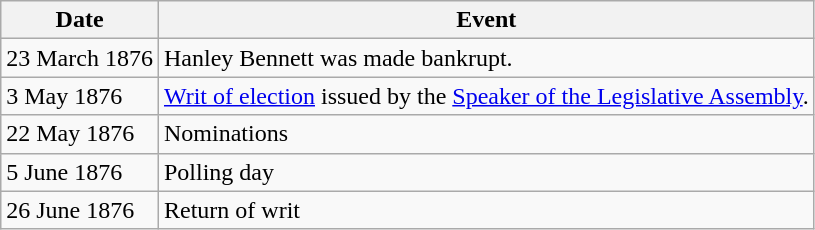<table class="wikitable">
<tr>
<th>Date</th>
<th>Event</th>
</tr>
<tr>
<td>23 March 1876</td>
<td>Hanley Bennett was made bankrupt.</td>
</tr>
<tr>
<td>3 May 1876</td>
<td><a href='#'>Writ of election</a> issued by the <a href='#'>Speaker of the Legislative Assembly</a>.</td>
</tr>
<tr>
<td>22 May 1876</td>
<td>Nominations</td>
</tr>
<tr>
<td>5 June 1876</td>
<td>Polling day</td>
</tr>
<tr>
<td>26 June 1876</td>
<td>Return of writ</td>
</tr>
</table>
